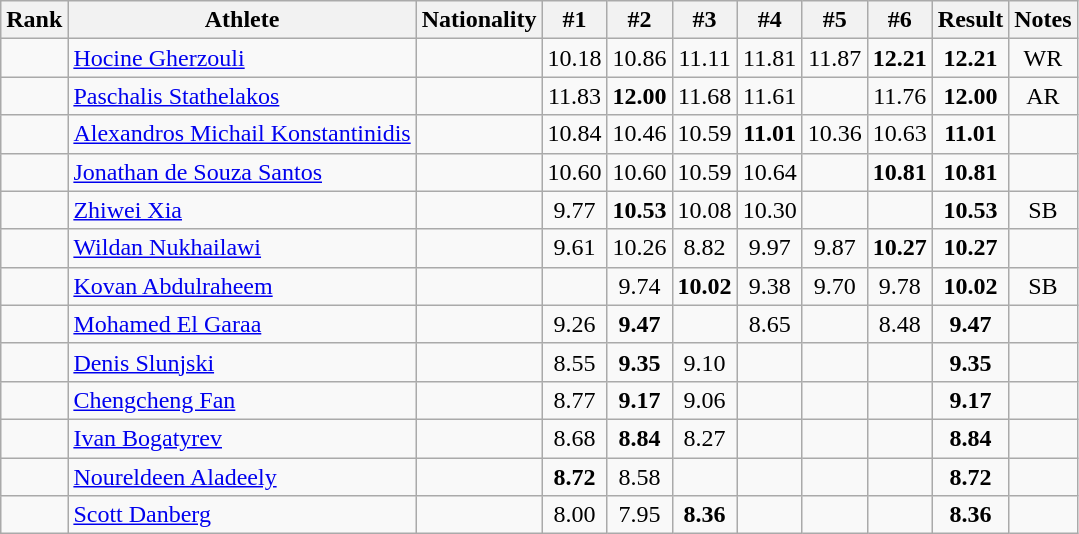<table class="wikitable sortable" style="text-align:center">
<tr>
<th>Rank</th>
<th>Athlete</th>
<th>Nationality</th>
<th>#1</th>
<th>#2</th>
<th>#3</th>
<th>#4</th>
<th>#5</th>
<th>#6</th>
<th>Result</th>
<th>Notes</th>
</tr>
<tr>
<td></td>
<td align=left><a href='#'>Hocine Gherzouli</a></td>
<td align=left></td>
<td>10.18</td>
<td>10.86</td>
<td>11.11</td>
<td>11.81</td>
<td>11.87</td>
<td><strong>12.21</strong></td>
<td><strong>12.21</strong></td>
<td>WR</td>
</tr>
<tr>
<td></td>
<td align=left><a href='#'>Paschalis Stathelakos</a></td>
<td align=left></td>
<td>11.83</td>
<td><strong>12.00</strong></td>
<td>11.68</td>
<td>11.61</td>
<td></td>
<td>11.76</td>
<td><strong>12.00</strong></td>
<td>AR</td>
</tr>
<tr>
<td></td>
<td align=left><a href='#'>Alexandros Michail Konstantinidis</a></td>
<td align=left></td>
<td>10.84</td>
<td>10.46</td>
<td>10.59</td>
<td><strong>11.01</strong></td>
<td>10.36</td>
<td>10.63</td>
<td><strong>11.01</strong></td>
<td></td>
</tr>
<tr>
<td></td>
<td align=left><a href='#'>Jonathan de Souza Santos</a></td>
<td align=left></td>
<td>10.60</td>
<td>10.60</td>
<td>10.59</td>
<td>10.64</td>
<td></td>
<td><strong>10.81</strong></td>
<td><strong>10.81</strong></td>
<td></td>
</tr>
<tr>
<td></td>
<td align=left><a href='#'>Zhiwei Xia</a></td>
<td align=left></td>
<td>9.77</td>
<td><strong>10.53</strong></td>
<td>10.08</td>
<td>10.30</td>
<td></td>
<td></td>
<td><strong>10.53</strong></td>
<td>SB</td>
</tr>
<tr>
<td></td>
<td align=left><a href='#'>Wildan Nukhailawi</a></td>
<td align=left></td>
<td>9.61</td>
<td>10.26</td>
<td>8.82</td>
<td>9.97</td>
<td>9.87</td>
<td><strong>10.27</strong></td>
<td><strong>10.27</strong></td>
<td></td>
</tr>
<tr>
<td></td>
<td align=left><a href='#'>Kovan Abdulraheem</a></td>
<td align=left></td>
<td></td>
<td>9.74</td>
<td><strong>10.02</strong></td>
<td>9.38</td>
<td>9.70</td>
<td>9.78</td>
<td><strong>10.02</strong></td>
<td>SB</td>
</tr>
<tr>
<td></td>
<td align=left><a href='#'>Mohamed El Garaa</a></td>
<td align=left></td>
<td>9.26</td>
<td><strong>9.47</strong></td>
<td></td>
<td>8.65</td>
<td></td>
<td>8.48</td>
<td><strong>9.47</strong></td>
<td></td>
</tr>
<tr>
<td></td>
<td align=left><a href='#'>Denis Slunjski</a></td>
<td align=left></td>
<td>8.55</td>
<td><strong>9.35</strong></td>
<td>9.10</td>
<td></td>
<td></td>
<td></td>
<td><strong>9.35</strong></td>
<td></td>
</tr>
<tr>
<td></td>
<td align=left><a href='#'>Chengcheng Fan</a></td>
<td align=left></td>
<td>8.77</td>
<td><strong>9.17</strong></td>
<td>9.06</td>
<td></td>
<td></td>
<td></td>
<td><strong>9.17</strong></td>
<td></td>
</tr>
<tr>
<td></td>
<td align=left><a href='#'>Ivan Bogatyrev</a></td>
<td align=left></td>
<td>8.68</td>
<td><strong>8.84</strong></td>
<td>8.27</td>
<td></td>
<td></td>
<td></td>
<td><strong>8.84</strong></td>
<td></td>
</tr>
<tr>
<td></td>
<td align=left><a href='#'>Noureldeen Aladeely</a></td>
<td align=left></td>
<td><strong>8.72</strong></td>
<td>8.58</td>
<td></td>
<td></td>
<td></td>
<td></td>
<td><strong>8.72</strong></td>
<td></td>
</tr>
<tr>
<td></td>
<td align=left><a href='#'>Scott Danberg</a></td>
<td align=left></td>
<td>8.00</td>
<td>7.95</td>
<td><strong>8.36</strong></td>
<td></td>
<td></td>
<td></td>
<td><strong>8.36</strong></td>
<td></td>
</tr>
</table>
